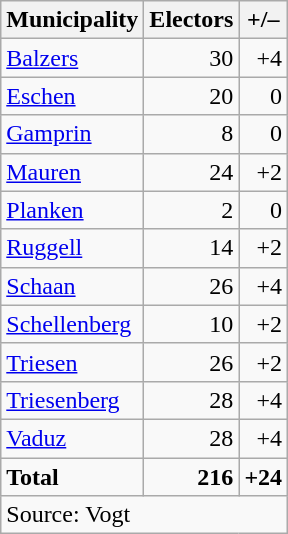<table class="wikitable">
<tr>
<th>Municipality</th>
<th>Electors</th>
<th>+/–</th>
</tr>
<tr>
<td><a href='#'>Balzers</a></td>
<td style="text-align: right;">30</td>
<td align="right">+4</td>
</tr>
<tr>
<td><a href='#'>Eschen</a></td>
<td style="text-align: right;">20</td>
<td align="right">0</td>
</tr>
<tr>
<td><a href='#'>Gamprin</a></td>
<td style="text-align: right;">8</td>
<td align="right">0</td>
</tr>
<tr>
<td><a href='#'>Mauren</a></td>
<td style="text-align: right;">24</td>
<td align="right">+2</td>
</tr>
<tr>
<td><a href='#'>Planken</a></td>
<td style="text-align: right;">2</td>
<td align="right">0</td>
</tr>
<tr>
<td><a href='#'>Ruggell</a></td>
<td style="text-align: right;">14</td>
<td align="right">+2</td>
</tr>
<tr>
<td><a href='#'>Schaan</a></td>
<td style="text-align: right;">26</td>
<td align="right">+4</td>
</tr>
<tr>
<td><a href='#'>Schellenberg</a></td>
<td style="text-align: right;">10</td>
<td align="right">+2</td>
</tr>
<tr>
<td><a href='#'>Triesen</a></td>
<td style="text-align: right;">26</td>
<td align="right">+2</td>
</tr>
<tr>
<td><a href='#'>Triesenberg</a></td>
<td style="text-align: right;">28</td>
<td align="right">+4</td>
</tr>
<tr>
<td><a href='#'>Vaduz</a></td>
<td style="text-align: right;">28</td>
<td align="right">+4</td>
</tr>
<tr>
<td><strong>Total</strong></td>
<td align="right"><strong>216</strong></td>
<td align="right"><strong>+24</strong></td>
</tr>
<tr>
<td colspan="3">Source: Vogt</td>
</tr>
</table>
